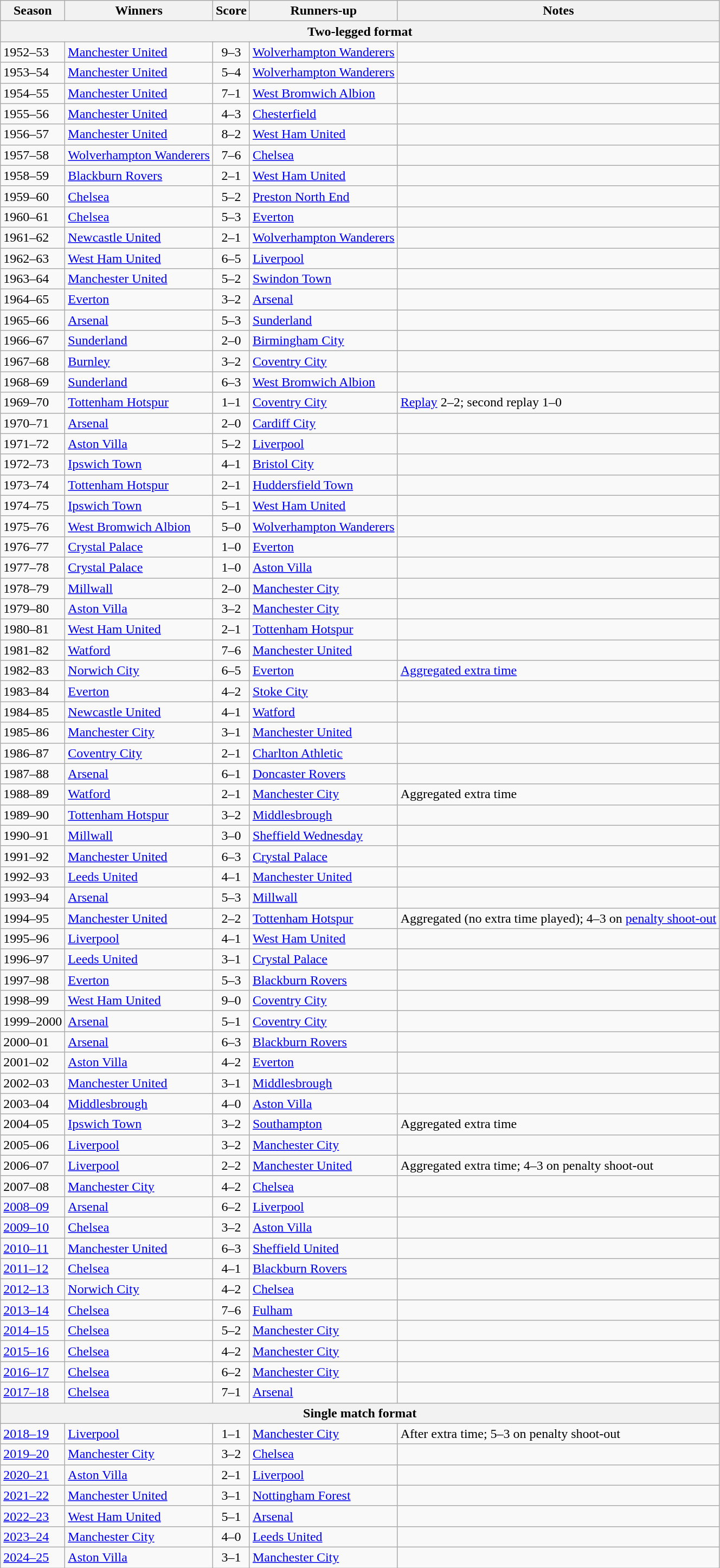<table class="wikitable">
<tr>
<th>Season</th>
<th>Winners</th>
<th>Score</th>
<th>Runners-up</th>
<th>Notes</th>
</tr>
<tr>
<th colspan="5">Two-legged format</th>
</tr>
<tr>
<td>1952–53</td>
<td><a href='#'>Manchester United</a></td>
<td align=center>9–3</td>
<td><a href='#'>Wolverhampton Wanderers</a></td>
<td></td>
</tr>
<tr>
<td>1953–54</td>
<td><a href='#'>Manchester United</a></td>
<td align=center>5–4</td>
<td><a href='#'>Wolverhampton Wanderers</a></td>
<td></td>
</tr>
<tr>
<td>1954–55</td>
<td><a href='#'>Manchester United</a></td>
<td align=center>7–1</td>
<td><a href='#'>West Bromwich Albion</a></td>
<td></td>
</tr>
<tr>
<td>1955–56</td>
<td><a href='#'>Manchester United</a></td>
<td align=center>4–3</td>
<td><a href='#'>Chesterfield</a></td>
<td></td>
</tr>
<tr>
<td>1956–57</td>
<td><a href='#'>Manchester United</a></td>
<td align=center>8–2</td>
<td><a href='#'>West Ham United</a></td>
<td></td>
</tr>
<tr>
<td>1957–58</td>
<td><a href='#'>Wolverhampton Wanderers</a></td>
<td align=center>7–6</td>
<td><a href='#'>Chelsea</a></td>
<td></td>
</tr>
<tr>
<td>1958–59</td>
<td><a href='#'>Blackburn Rovers</a></td>
<td align=center>2–1</td>
<td><a href='#'>West Ham United</a></td>
<td></td>
</tr>
<tr>
<td>1959–60</td>
<td><a href='#'>Chelsea</a></td>
<td align=center>5–2</td>
<td><a href='#'>Preston North End</a></td>
<td></td>
</tr>
<tr>
<td>1960–61</td>
<td><a href='#'>Chelsea</a></td>
<td align=center>5–3</td>
<td><a href='#'>Everton</a></td>
<td></td>
</tr>
<tr>
<td>1961–62</td>
<td><a href='#'>Newcastle United</a></td>
<td align=center>2–1</td>
<td><a href='#'>Wolverhampton Wanderers</a></td>
<td></td>
</tr>
<tr>
<td>1962–63</td>
<td><a href='#'>West Ham United</a></td>
<td align=center>6–5</td>
<td><a href='#'>Liverpool</a></td>
<td></td>
</tr>
<tr>
<td>1963–64</td>
<td><a href='#'>Manchester United</a></td>
<td align=center>5–2</td>
<td><a href='#'>Swindon Town</a></td>
<td></td>
</tr>
<tr>
<td>1964–65</td>
<td><a href='#'>Everton</a></td>
<td align=center>3–2</td>
<td><a href='#'>Arsenal</a></td>
<td></td>
</tr>
<tr>
<td>1965–66</td>
<td><a href='#'>Arsenal</a></td>
<td align=center>5–3</td>
<td><a href='#'>Sunderland</a></td>
<td></td>
</tr>
<tr>
<td>1966–67</td>
<td><a href='#'>Sunderland</a></td>
<td align=center>2–0</td>
<td><a href='#'>Birmingham City</a></td>
<td></td>
</tr>
<tr>
<td>1967–68</td>
<td><a href='#'>Burnley</a></td>
<td align=center>3–2</td>
<td><a href='#'>Coventry City</a></td>
<td></td>
</tr>
<tr>
<td>1968–69</td>
<td><a href='#'>Sunderland</a></td>
<td align=center>6–3</td>
<td><a href='#'>West Bromwich Albion</a></td>
<td></td>
</tr>
<tr>
<td>1969–70</td>
<td><a href='#'>Tottenham Hotspur</a></td>
<td align=center>1–1</td>
<td><a href='#'>Coventry City</a></td>
<td><a href='#'>Replay</a> 2–2; second replay 1–0</td>
</tr>
<tr>
<td>1970–71</td>
<td><a href='#'>Arsenal</a></td>
<td align=center>2–0</td>
<td><a href='#'>Cardiff City</a></td>
<td></td>
</tr>
<tr>
<td>1971–72</td>
<td><a href='#'>Aston Villa</a></td>
<td align=center>5–2</td>
<td><a href='#'>Liverpool</a></td>
<td></td>
</tr>
<tr>
<td>1972–73</td>
<td><a href='#'>Ipswich Town</a></td>
<td align=center>4–1</td>
<td><a href='#'>Bristol City</a></td>
<td></td>
</tr>
<tr>
<td>1973–74</td>
<td><a href='#'>Tottenham Hotspur</a></td>
<td align=center>2–1</td>
<td><a href='#'>Huddersfield Town</a></td>
<td></td>
</tr>
<tr>
<td>1974–75</td>
<td><a href='#'>Ipswich Town</a></td>
<td align=center>5–1</td>
<td><a href='#'>West Ham United</a></td>
<td></td>
</tr>
<tr>
<td>1975–76</td>
<td><a href='#'>West Bromwich Albion</a></td>
<td align=center>5–0</td>
<td><a href='#'>Wolverhampton Wanderers</a></td>
<td></td>
</tr>
<tr>
<td>1976–77</td>
<td><a href='#'>Crystal Palace</a></td>
<td align=center>1–0</td>
<td><a href='#'>Everton</a></td>
<td></td>
</tr>
<tr>
<td>1977–78</td>
<td><a href='#'>Crystal Palace</a></td>
<td align=center>1–0</td>
<td><a href='#'>Aston Villa</a></td>
<td></td>
</tr>
<tr>
<td>1978–79</td>
<td><a href='#'>Millwall</a></td>
<td align=center>2–0</td>
<td><a href='#'>Manchester City</a></td>
<td></td>
</tr>
<tr>
<td>1979–80</td>
<td><a href='#'>Aston Villa</a></td>
<td align=center>3–2</td>
<td><a href='#'>Manchester City</a></td>
<td></td>
</tr>
<tr>
<td>1980–81</td>
<td><a href='#'>West Ham United</a></td>
<td align=center>2–1</td>
<td><a href='#'>Tottenham Hotspur</a></td>
<td></td>
</tr>
<tr>
<td>1981–82</td>
<td><a href='#'>Watford</a></td>
<td align=center>7–6</td>
<td><a href='#'>Manchester United</a></td>
<td></td>
</tr>
<tr>
<td>1982–83</td>
<td><a href='#'>Norwich City</a></td>
<td align=center>6–5</td>
<td><a href='#'>Everton</a></td>
<td><a href='#'>Aggregated extra time</a></td>
</tr>
<tr>
<td>1983–84</td>
<td><a href='#'>Everton</a></td>
<td align=center>4–2</td>
<td><a href='#'>Stoke City</a></td>
<td></td>
</tr>
<tr>
<td>1984–85</td>
<td><a href='#'>Newcastle United</a></td>
<td align=center>4–1</td>
<td><a href='#'>Watford</a></td>
<td></td>
</tr>
<tr>
<td>1985–86</td>
<td><a href='#'>Manchester City</a></td>
<td align=center>3–1</td>
<td><a href='#'>Manchester United</a></td>
<td></td>
</tr>
<tr>
<td>1986–87</td>
<td><a href='#'>Coventry City</a></td>
<td align=center>2–1</td>
<td><a href='#'>Charlton Athletic</a></td>
<td></td>
</tr>
<tr>
<td>1987–88</td>
<td><a href='#'>Arsenal</a></td>
<td align=center>6–1</td>
<td><a href='#'>Doncaster Rovers</a></td>
<td></td>
</tr>
<tr>
<td>1988–89</td>
<td><a href='#'>Watford</a></td>
<td align=center>2–1</td>
<td><a href='#'>Manchester City</a></td>
<td>Aggregated extra time</td>
</tr>
<tr>
<td>1989–90</td>
<td><a href='#'>Tottenham Hotspur</a></td>
<td align=center>3–2</td>
<td><a href='#'>Middlesbrough</a></td>
<td></td>
</tr>
<tr>
<td>1990–91</td>
<td><a href='#'>Millwall</a></td>
<td align=center>3–0</td>
<td><a href='#'>Sheffield Wednesday</a></td>
<td></td>
</tr>
<tr>
<td>1991–92</td>
<td><a href='#'>Manchester United</a></td>
<td align=center>6–3</td>
<td><a href='#'>Crystal Palace</a></td>
<td></td>
</tr>
<tr>
<td>1992–93</td>
<td><a href='#'>Leeds United</a></td>
<td align=center>4–1</td>
<td><a href='#'>Manchester United</a></td>
<td></td>
</tr>
<tr>
<td>1993–94</td>
<td><a href='#'>Arsenal</a></td>
<td align=center>5–3</td>
<td><a href='#'>Millwall</a></td>
<td></td>
</tr>
<tr>
<td>1994–95</td>
<td><a href='#'>Manchester United</a></td>
<td align=center>2–2</td>
<td><a href='#'>Tottenham Hotspur</a></td>
<td>Aggregated (no extra time played); 4–3 on <a href='#'>penalty shoot-out</a></td>
</tr>
<tr>
<td>1995–96</td>
<td><a href='#'>Liverpool</a></td>
<td align=center>4–1</td>
<td><a href='#'>West Ham United</a></td>
<td></td>
</tr>
<tr>
<td>1996–97</td>
<td><a href='#'>Leeds United</a></td>
<td align=center>3–1</td>
<td><a href='#'>Crystal Palace</a></td>
<td></td>
</tr>
<tr>
<td>1997–98</td>
<td><a href='#'>Everton</a></td>
<td align=center>5–3</td>
<td><a href='#'>Blackburn Rovers</a></td>
<td></td>
</tr>
<tr>
<td>1998–99</td>
<td><a href='#'>West Ham United</a></td>
<td align=center>9–0</td>
<td><a href='#'>Coventry City</a></td>
<td></td>
</tr>
<tr>
<td>1999–2000</td>
<td><a href='#'>Arsenal</a></td>
<td align=center>5–1</td>
<td><a href='#'>Coventry City</a></td>
<td></td>
</tr>
<tr>
<td>2000–01</td>
<td><a href='#'>Arsenal</a></td>
<td align=center>6–3</td>
<td><a href='#'>Blackburn Rovers</a></td>
<td></td>
</tr>
<tr>
<td>2001–02</td>
<td><a href='#'>Aston Villa</a></td>
<td align=center>4–2</td>
<td><a href='#'>Everton</a></td>
<td></td>
</tr>
<tr>
<td>2002–03</td>
<td><a href='#'>Manchester United</a></td>
<td align=center>3–1</td>
<td><a href='#'>Middlesbrough</a></td>
<td></td>
</tr>
<tr>
<td>2003–04</td>
<td><a href='#'>Middlesbrough</a></td>
<td align=center>4–0</td>
<td><a href='#'>Aston Villa</a></td>
<td></td>
</tr>
<tr>
<td>2004–05</td>
<td><a href='#'>Ipswich Town</a></td>
<td align=center>3–2</td>
<td><a href='#'>Southampton</a></td>
<td>Aggregated extra time</td>
</tr>
<tr>
<td>2005–06</td>
<td><a href='#'>Liverpool</a></td>
<td align=center>3–2</td>
<td><a href='#'>Manchester City</a></td>
<td></td>
</tr>
<tr>
<td>2006–07</td>
<td><a href='#'>Liverpool</a></td>
<td align=center>2–2</td>
<td><a href='#'>Manchester United</a></td>
<td>Aggregated extra time; 4–3 on penalty shoot-out</td>
</tr>
<tr>
<td>2007–08</td>
<td><a href='#'>Manchester City</a></td>
<td align=center>4–2</td>
<td><a href='#'>Chelsea</a></td>
<td></td>
</tr>
<tr>
<td><a href='#'>2008–09</a></td>
<td><a href='#'>Arsenal</a></td>
<td align=center>6–2</td>
<td><a href='#'>Liverpool</a></td>
<td></td>
</tr>
<tr>
<td><a href='#'>2009–10</a></td>
<td><a href='#'>Chelsea</a></td>
<td align=center>3–2</td>
<td><a href='#'>Aston Villa</a></td>
<td></td>
</tr>
<tr>
<td><a href='#'>2010–11</a></td>
<td><a href='#'>Manchester United</a></td>
<td align=center>6–3</td>
<td><a href='#'>Sheffield United</a></td>
<td></td>
</tr>
<tr>
<td><a href='#'>2011–12</a></td>
<td><a href='#'>Chelsea</a></td>
<td align=center>4–1</td>
<td><a href='#'>Blackburn Rovers</a></td>
<td></td>
</tr>
<tr>
<td><a href='#'>2012–13</a></td>
<td><a href='#'>Norwich City</a></td>
<td align=center>4–2</td>
<td><a href='#'>Chelsea</a></td>
<td></td>
</tr>
<tr>
<td><a href='#'>2013–14</a></td>
<td><a href='#'>Chelsea</a></td>
<td align=center>7–6</td>
<td><a href='#'>Fulham</a></td>
<td></td>
</tr>
<tr>
<td><a href='#'>2014–15</a></td>
<td><a href='#'>Chelsea</a></td>
<td align=center>5–2</td>
<td><a href='#'>Manchester City</a></td>
<td></td>
</tr>
<tr>
<td><a href='#'>2015–16</a></td>
<td><a href='#'>Chelsea</a></td>
<td align=center>4–2</td>
<td><a href='#'>Manchester City</a></td>
<td></td>
</tr>
<tr>
<td><a href='#'>2016–17</a></td>
<td><a href='#'>Chelsea</a></td>
<td align=center>6–2</td>
<td><a href='#'>Manchester City</a></td>
<td></td>
</tr>
<tr>
<td><a href='#'>2017–18</a></td>
<td><a href='#'>Chelsea</a></td>
<td align=center>7–1</td>
<td><a href='#'>Arsenal</a></td>
<td></td>
</tr>
<tr>
<th colspan="5">Single match format</th>
</tr>
<tr>
<td><a href='#'>2018–19</a></td>
<td><a href='#'>Liverpool</a></td>
<td align=center>1–1</td>
<td><a href='#'>Manchester City</a></td>
<td>After extra time; 5–3 on penalty shoot-out</td>
</tr>
<tr>
<td><a href='#'>2019–20</a></td>
<td><a href='#'>Manchester City</a></td>
<td align=center>3–2</td>
<td><a href='#'>Chelsea</a></td>
<td></td>
</tr>
<tr>
<td><a href='#'>2020–21</a></td>
<td><a href='#'>Aston Villa</a></td>
<td align=center>2–1</td>
<td><a href='#'>Liverpool</a></td>
<td></td>
</tr>
<tr>
<td><a href='#'>2021–22</a></td>
<td><a href='#'>Manchester United</a></td>
<td align=center>3–1</td>
<td><a href='#'>Nottingham Forest</a></td>
<td></td>
</tr>
<tr>
<td><a href='#'>2022–23</a></td>
<td><a href='#'>West Ham United</a></td>
<td align=center>5–1</td>
<td><a href='#'>Arsenal</a></td>
<td></td>
</tr>
<tr>
<td><a href='#'>2023–24</a></td>
<td><a href='#'>Manchester City</a></td>
<td align=center>4–0</td>
<td><a href='#'>Leeds United</a></td>
<td></td>
</tr>
<tr>
<td><a href='#'>2024–25</a></td>
<td><a href='#'>Aston Villa</a></td>
<td align=center>3–1</td>
<td><a href='#'>Manchester City</a></td>
</tr>
</table>
